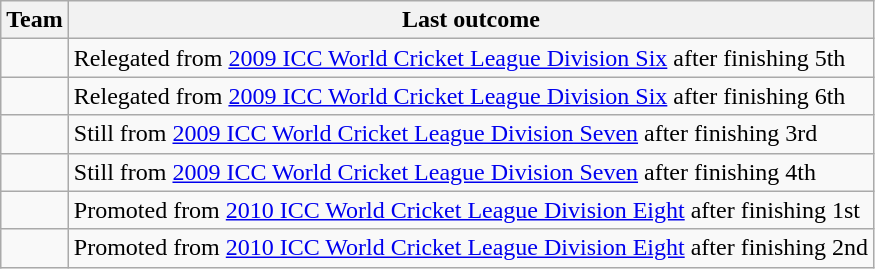<table class="wikitable">
<tr>
<th>Team</th>
<th>Last outcome</th>
</tr>
<tr>
<td></td>
<td>Relegated from <a href='#'>2009 ICC World Cricket League Division Six</a> after finishing 5th</td>
</tr>
<tr>
<td></td>
<td>Relegated from <a href='#'>2009 ICC World Cricket League Division Six</a> after finishing 6th</td>
</tr>
<tr>
<td></td>
<td>Still from <a href='#'>2009 ICC World Cricket League Division Seven</a> after finishing 3rd</td>
</tr>
<tr>
<td></td>
<td>Still from <a href='#'>2009 ICC World Cricket League Division Seven</a> after finishing 4th</td>
</tr>
<tr>
<td></td>
<td>Promoted from <a href='#'>2010 ICC World Cricket League Division Eight</a> after finishing 1st</td>
</tr>
<tr>
<td></td>
<td>Promoted from <a href='#'>2010 ICC World Cricket League Division Eight</a> after finishing 2nd</td>
</tr>
</table>
